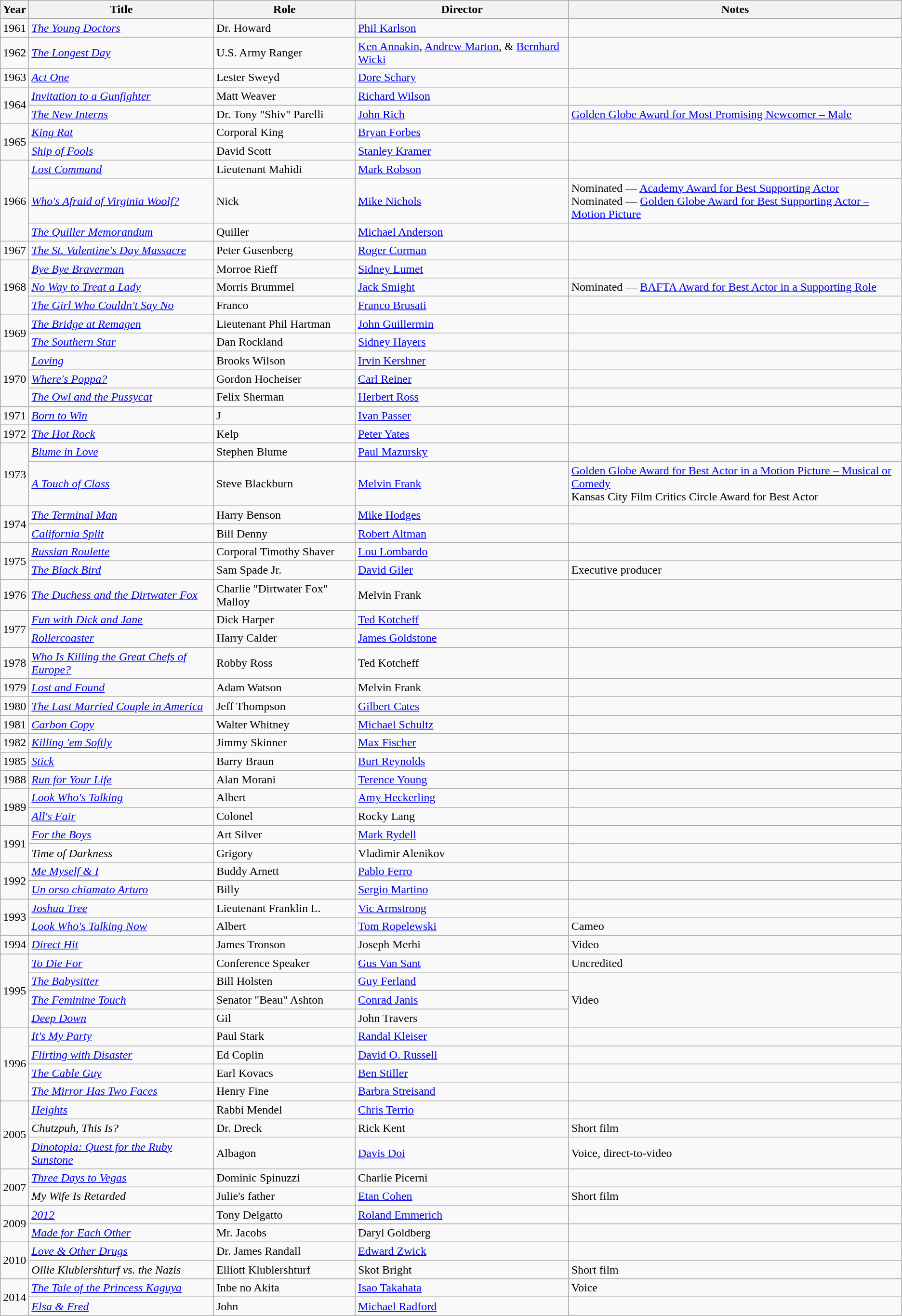<table class="wikitable sortable">
<tr>
<th>Year</th>
<th>Title</th>
<th>Role</th>
<th>Director</th>
<th class="unsortable">Notes</th>
</tr>
<tr>
<td>1961</td>
<td><em><a href='#'>The Young Doctors</a></em></td>
<td>Dr. Howard</td>
<td><a href='#'>Phil Karlson</a></td>
<td></td>
</tr>
<tr>
<td>1962</td>
<td><em><a href='#'>The Longest Day</a></em></td>
<td>U.S. Army Ranger</td>
<td><a href='#'>Ken Annakin</a>, <a href='#'>Andrew Marton</a>, & <a href='#'>Bernhard Wicki</a></td>
<td></td>
</tr>
<tr>
<td>1963</td>
<td><em><a href='#'>Act One</a></em></td>
<td>Lester Sweyd</td>
<td><a href='#'>Dore Schary</a></td>
<td></td>
</tr>
<tr>
<td rowspan="2">1964</td>
<td><em><a href='#'>Invitation to a Gunfighter</a></em></td>
<td>Matt Weaver</td>
<td><a href='#'>Richard Wilson</a></td>
<td></td>
</tr>
<tr>
<td><em><a href='#'>The New Interns</a></em></td>
<td>Dr. Tony "Shiv" Parelli</td>
<td><a href='#'>John Rich</a></td>
<td><a href='#'>Golden Globe Award for Most Promising Newcomer – Male</a></td>
</tr>
<tr>
<td rowspan="2">1965</td>
<td><em><a href='#'>King Rat</a></em></td>
<td>Corporal King</td>
<td><a href='#'>Bryan Forbes</a></td>
<td></td>
</tr>
<tr>
<td><em><a href='#'>Ship of Fools</a></em></td>
<td>David Scott</td>
<td><a href='#'>Stanley Kramer</a></td>
<td></td>
</tr>
<tr>
<td rowspan="3">1966</td>
<td><em><a href='#'>Lost Command</a></em></td>
<td>Lieutenant Mahidi</td>
<td><a href='#'>Mark Robson</a></td>
<td></td>
</tr>
<tr>
<td><em><a href='#'>Who's Afraid of Virginia Woolf?</a></em></td>
<td>Nick</td>
<td><a href='#'>Mike Nichols</a></td>
<td>Nominated — <a href='#'>Academy Award for Best Supporting Actor</a> <br> Nominated — <a href='#'>Golden Globe Award for Best Supporting Actor – Motion Picture</a></td>
</tr>
<tr>
<td><em><a href='#'>The Quiller Memorandum</a></em></td>
<td>Quiller</td>
<td><a href='#'>Michael Anderson</a></td>
<td></td>
</tr>
<tr>
<td>1967</td>
<td><em><a href='#'>The St. Valentine's Day Massacre</a></em></td>
<td>Peter Gusenberg</td>
<td><a href='#'>Roger Corman</a></td>
<td></td>
</tr>
<tr>
<td rowspan="3">1968</td>
<td><em><a href='#'>Bye Bye Braverman</a></em></td>
<td>Morroe Rieff</td>
<td><a href='#'>Sidney Lumet</a></td>
<td></td>
</tr>
<tr>
<td><em><a href='#'>No Way to Treat a Lady</a></em></td>
<td>Morris Brummel</td>
<td><a href='#'>Jack Smight</a></td>
<td>Nominated — <a href='#'>BAFTA Award for Best Actor in a Supporting Role</a></td>
</tr>
<tr>
<td><em><a href='#'>The Girl Who Couldn't Say No</a></em></td>
<td>Franco</td>
<td><a href='#'>Franco Brusati</a></td>
<td></td>
</tr>
<tr>
<td rowspan="2">1969</td>
<td><em><a href='#'>The Bridge at Remagen</a></em></td>
<td>Lieutenant Phil Hartman</td>
<td><a href='#'>John Guillermin</a></td>
<td></td>
</tr>
<tr>
<td><em><a href='#'>The Southern Star</a></em></td>
<td>Dan Rockland</td>
<td><a href='#'>Sidney Hayers</a></td>
<td></td>
</tr>
<tr>
<td rowspan="3">1970</td>
<td><em><a href='#'>Loving</a></em></td>
<td>Brooks Wilson</td>
<td><a href='#'>Irvin Kershner</a></td>
<td></td>
</tr>
<tr>
<td><em><a href='#'>Where's Poppa?</a></em></td>
<td>Gordon Hocheiser</td>
<td><a href='#'>Carl Reiner</a></td>
<td></td>
</tr>
<tr>
<td><em><a href='#'>The Owl and the Pussycat</a></em></td>
<td>Felix Sherman</td>
<td><a href='#'>Herbert Ross</a></td>
<td></td>
</tr>
<tr>
<td>1971</td>
<td><em><a href='#'>Born to Win</a></em></td>
<td>J</td>
<td><a href='#'>Ivan Passer</a></td>
<td></td>
</tr>
<tr>
<td>1972</td>
<td><em><a href='#'>The Hot Rock</a></em></td>
<td>Kelp</td>
<td><a href='#'>Peter Yates</a></td>
<td></td>
</tr>
<tr>
<td rowspan="2">1973</td>
<td><em><a href='#'>Blume in Love</a></em></td>
<td>Stephen Blume</td>
<td><a href='#'>Paul Mazursky</a></td>
<td></td>
</tr>
<tr>
<td><em><a href='#'>A Touch of Class</a></em></td>
<td>Steve Blackburn</td>
<td><a href='#'>Melvin Frank</a></td>
<td><a href='#'>Golden Globe Award for Best Actor in a Motion Picture – Musical or Comedy</a> <br> Kansas City Film Critics Circle Award for Best Actor</td>
</tr>
<tr>
<td rowspan="2">1974</td>
<td><em><a href='#'>The Terminal Man</a></em></td>
<td>Harry Benson</td>
<td><a href='#'>Mike Hodges</a></td>
<td></td>
</tr>
<tr>
<td><em><a href='#'>California Split</a></em></td>
<td>Bill Denny</td>
<td><a href='#'>Robert Altman</a></td>
<td></td>
</tr>
<tr>
<td rowspan="2">1975</td>
<td><em><a href='#'>Russian Roulette</a></em></td>
<td>Corporal Timothy Shaver</td>
<td><a href='#'>Lou Lombardo</a></td>
<td></td>
</tr>
<tr>
<td><em><a href='#'>The Black Bird</a></em></td>
<td>Sam Spade Jr.</td>
<td><a href='#'>David Giler</a></td>
<td>Executive producer</td>
</tr>
<tr>
<td>1976</td>
<td><em><a href='#'>The Duchess and the Dirtwater Fox</a></em></td>
<td>Charlie "Dirtwater Fox" Malloy</td>
<td>Melvin Frank</td>
<td></td>
</tr>
<tr>
<td rowspan="2">1977</td>
<td><em><a href='#'>Fun with Dick and Jane</a></em></td>
<td>Dick Harper</td>
<td><a href='#'>Ted Kotcheff</a></td>
<td></td>
</tr>
<tr>
<td><em><a href='#'>Rollercoaster</a></em></td>
<td>Harry Calder</td>
<td><a href='#'>James Goldstone</a></td>
<td></td>
</tr>
<tr>
<td>1978</td>
<td><em><a href='#'>Who Is Killing the Great Chefs of Europe?</a></em></td>
<td>Robby Ross</td>
<td>Ted Kotcheff</td>
<td></td>
</tr>
<tr>
<td>1979</td>
<td><em><a href='#'>Lost and Found</a></em></td>
<td>Adam Watson</td>
<td>Melvin Frank</td>
<td></td>
</tr>
<tr>
<td>1980</td>
<td><em><a href='#'>The Last Married Couple in America</a></em></td>
<td>Jeff Thompson</td>
<td><a href='#'>Gilbert Cates</a></td>
<td></td>
</tr>
<tr>
<td>1981</td>
<td><em><a href='#'>Carbon Copy</a></em></td>
<td>Walter Whitney</td>
<td><a href='#'>Michael Schultz</a></td>
<td></td>
</tr>
<tr>
<td>1982</td>
<td><em><a href='#'>Killing 'em Softly</a></em></td>
<td>Jimmy Skinner</td>
<td><a href='#'>Max Fischer</a></td>
<td></td>
</tr>
<tr>
<td>1985</td>
<td><em><a href='#'>Stick</a></em></td>
<td>Barry Braun</td>
<td><a href='#'>Burt Reynolds</a></td>
<td></td>
</tr>
<tr>
<td>1988</td>
<td><em><a href='#'>Run for Your Life</a></em></td>
<td>Alan Morani</td>
<td><a href='#'>Terence Young</a></td>
<td></td>
</tr>
<tr>
<td rowspan="2">1989</td>
<td><em><a href='#'>Look Who's Talking</a></em></td>
<td>Albert</td>
<td><a href='#'>Amy Heckerling</a></td>
<td></td>
</tr>
<tr>
<td><em><a href='#'>All's Fair</a></em></td>
<td>Colonel</td>
<td>Rocky Lang</td>
<td></td>
</tr>
<tr>
<td rowspan="2">1991</td>
<td><em><a href='#'>For the Boys</a></em></td>
<td>Art Silver</td>
<td><a href='#'>Mark Rydell</a></td>
<td></td>
</tr>
<tr>
<td><em>Time of Darkness</em></td>
<td>Grigory</td>
<td>Vladimir Alenikov</td>
<td></td>
</tr>
<tr>
<td rowspan="2">1992</td>
<td><em><a href='#'>Me Myself & I</a></em></td>
<td>Buddy Arnett</td>
<td><a href='#'>Pablo Ferro</a></td>
<td></td>
</tr>
<tr>
<td><em><a href='#'>Un orso chiamato Arturo</a></em></td>
<td>Billy</td>
<td><a href='#'>Sergio Martino</a></td>
<td></td>
</tr>
<tr>
<td rowspan="2">1993</td>
<td><em><a href='#'>Joshua Tree</a></em></td>
<td>Lieutenant Franklin L. </td>
<td><a href='#'>Vic Armstrong</a></td>
<td></td>
</tr>
<tr>
<td><em><a href='#'>Look Who's Talking Now</a></em></td>
<td>Albert</td>
<td><a href='#'>Tom Ropelewski</a></td>
<td>Cameo</td>
</tr>
<tr>
<td>1994</td>
<td><em><a href='#'>Direct Hit</a></em></td>
<td>James Tronson</td>
<td>Joseph Merhi</td>
<td>Video</td>
</tr>
<tr>
<td rowspan="4">1995</td>
<td><em><a href='#'>To Die For</a></em></td>
<td>Conference Speaker</td>
<td><a href='#'>Gus Van Sant</a></td>
<td>Uncredited</td>
</tr>
<tr>
<td><em><a href='#'>The Babysitter</a></em></td>
<td>Bill Holsten</td>
<td><a href='#'>Guy Ferland</a></td>
<td rowspan="3">Video</td>
</tr>
<tr>
<td><em><a href='#'>The Feminine Touch</a></em></td>
<td>Senator "Beau" Ashton</td>
<td><a href='#'>Conrad Janis</a></td>
</tr>
<tr>
<td><em><a href='#'>Deep Down</a></em></td>
<td>Gil</td>
<td>John Travers</td>
</tr>
<tr>
<td rowspan="4">1996</td>
<td><em><a href='#'>It's My Party</a></em></td>
<td>Paul Stark</td>
<td><a href='#'>Randal Kleiser</a></td>
<td></td>
</tr>
<tr>
<td><em><a href='#'>Flirting with Disaster</a></em></td>
<td>Ed Coplin</td>
<td><a href='#'>David O. Russell</a></td>
<td></td>
</tr>
<tr>
<td><em><a href='#'>The Cable Guy</a></em></td>
<td>Earl Kovacs</td>
<td><a href='#'>Ben Stiller</a></td>
<td></td>
</tr>
<tr>
<td><em><a href='#'>The Mirror Has Two Faces</a></em></td>
<td>Henry Fine</td>
<td><a href='#'>Barbra Streisand</a></td>
<td></td>
</tr>
<tr>
<td rowspan="3">2005</td>
<td><em><a href='#'>Heights</a></em></td>
<td>Rabbi Mendel</td>
<td><a href='#'>Chris Terrio</a></td>
<td></td>
</tr>
<tr>
<td><em>Chutzpuh, This Is?</em></td>
<td>Dr. Dreck</td>
<td>Rick Kent</td>
<td>Short film</td>
</tr>
<tr>
<td><em><a href='#'>Dinotopia: Quest for the Ruby Sunstone</a></em></td>
<td>Albagon</td>
<td><a href='#'>Davis Doi</a></td>
<td>Voice, direct-to-video</td>
</tr>
<tr>
<td rowspan="2">2007</td>
<td><em><a href='#'>Three Days to Vegas</a></em></td>
<td>Dominic Spinuzzi</td>
<td>Charlie Picerni</td>
<td></td>
</tr>
<tr>
<td><em>My Wife Is Retarded</em></td>
<td>Julie's father</td>
<td><a href='#'>Etan Cohen</a></td>
<td>Short film</td>
</tr>
<tr>
<td rowspan="2">2009</td>
<td><em><a href='#'>2012</a></em></td>
<td>Tony Delgatto</td>
<td><a href='#'>Roland Emmerich</a></td>
<td></td>
</tr>
<tr>
<td><em><a href='#'>Made for Each Other</a></em></td>
<td>Mr. Jacobs</td>
<td>Daryl Goldberg</td>
<td></td>
</tr>
<tr>
<td rowspan="2">2010</td>
<td><em><a href='#'>Love & Other Drugs</a></em></td>
<td>Dr. James Randall</td>
<td><a href='#'>Edward Zwick</a></td>
<td></td>
</tr>
<tr>
<td><em>Ollie Klublershturf vs. the Nazis</em></td>
<td>Elliott Klublershturf</td>
<td>Skot Bright</td>
<td>Short film</td>
</tr>
<tr>
<td rowspan="2">2014</td>
<td><em><a href='#'>The Tale of the Princess Kaguya</a></em></td>
<td>Inbe no Akita</td>
<td><a href='#'>Isao Takahata</a></td>
<td>Voice</td>
</tr>
<tr>
<td><em><a href='#'>Elsa & Fred</a></em></td>
<td>John</td>
<td><a href='#'>Michael Radford</a></td>
<td></td>
</tr>
</table>
